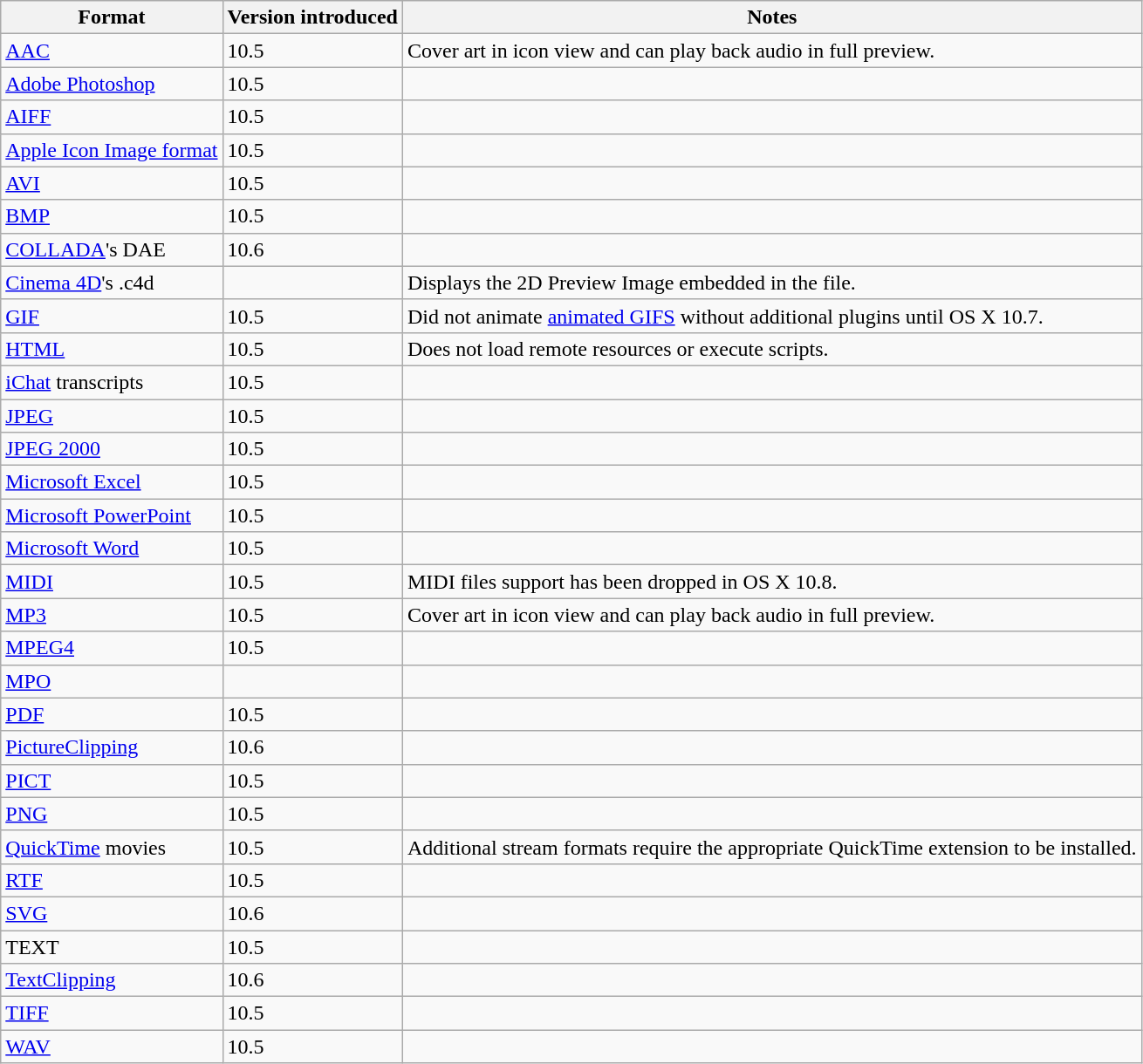<table class="wikitable sortable">
<tr>
<th>Format</th>
<th>Version introduced</th>
<th>Notes</th>
</tr>
<tr>
<td><a href='#'>AAC</a></td>
<td>10.5</td>
<td>Cover art in icon view and can play back audio in full preview.</td>
</tr>
<tr>
<td><a href='#'>Adobe Photoshop</a></td>
<td>10.5</td>
<td></td>
</tr>
<tr>
<td><a href='#'>AIFF</a></td>
<td>10.5</td>
<td></td>
</tr>
<tr>
<td><a href='#'>Apple Icon Image format</a></td>
<td>10.5</td>
<td></td>
</tr>
<tr>
<td><a href='#'>AVI</a></td>
<td>10.5</td>
<td></td>
</tr>
<tr>
<td><a href='#'>BMP</a></td>
<td>10.5</td>
<td></td>
</tr>
<tr>
<td><a href='#'>COLLADA</a>'s DAE</td>
<td>10.6</td>
<td></td>
</tr>
<tr>
<td><a href='#'>Cinema 4D</a>'s .c4d</td>
<td></td>
<td>Displays the 2D Preview Image embedded in the file.</td>
</tr>
<tr>
<td><a href='#'>GIF</a></td>
<td>10.5</td>
<td>Did not animate <a href='#'>animated GIFS</a> without additional plugins until OS X 10.7.</td>
</tr>
<tr>
<td><a href='#'>HTML</a></td>
<td>10.5</td>
<td>Does not load remote resources or execute scripts.</td>
</tr>
<tr>
<td><a href='#'>iChat</a> transcripts</td>
<td>10.5</td>
<td></td>
</tr>
<tr>
<td><a href='#'>JPEG</a></td>
<td>10.5</td>
<td></td>
</tr>
<tr>
<td><a href='#'>JPEG 2000</a></td>
<td>10.5</td>
<td></td>
</tr>
<tr>
<td><a href='#'>Microsoft Excel</a></td>
<td>10.5</td>
<td></td>
</tr>
<tr>
<td><a href='#'>Microsoft PowerPoint</a></td>
<td>10.5</td>
<td></td>
</tr>
<tr>
<td><a href='#'>Microsoft Word</a></td>
<td>10.5</td>
<td></td>
</tr>
<tr>
<td><a href='#'>MIDI</a></td>
<td>10.5</td>
<td>MIDI files support has been dropped in OS X 10.8.</td>
</tr>
<tr>
<td><a href='#'>MP3</a></td>
<td>10.5</td>
<td>Cover art in icon view and can play back audio in full preview.</td>
</tr>
<tr>
<td><a href='#'>MPEG4</a></td>
<td>10.5</td>
<td></td>
</tr>
<tr>
<td><a href='#'>MPO</a></td>
<td></td>
<td></td>
</tr>
<tr>
<td><a href='#'>PDF</a></td>
<td>10.5</td>
<td></td>
</tr>
<tr>
<td><a href='#'>PictureClipping</a></td>
<td>10.6</td>
<td></td>
</tr>
<tr>
<td><a href='#'>PICT</a></td>
<td>10.5</td>
<td></td>
</tr>
<tr>
<td><a href='#'>PNG</a></td>
<td>10.5</td>
<td></td>
</tr>
<tr>
<td><a href='#'>QuickTime</a> movies</td>
<td>10.5</td>
<td>Additional stream formats require the appropriate QuickTime extension to be installed.</td>
</tr>
<tr>
<td><a href='#'>RTF</a></td>
<td>10.5</td>
<td></td>
</tr>
<tr>
<td><a href='#'>SVG</a></td>
<td>10.6</td>
<td></td>
</tr>
<tr>
<td>TEXT</td>
<td>10.5</td>
<td></td>
</tr>
<tr>
<td><a href='#'>TextClipping</a></td>
<td>10.6</td>
<td></td>
</tr>
<tr>
<td><a href='#'>TIFF</a></td>
<td>10.5</td>
<td></td>
</tr>
<tr>
<td><a href='#'>WAV</a></td>
<td>10.5</td>
<td><br></td>
</tr>
</table>
